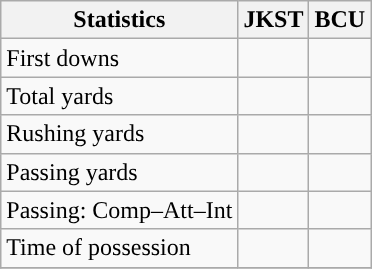<table class="wikitable" style="float: left;">
<tr>
<th>Statistics</th>
<th>JKST</th>
<th>BCU</th>
</tr>
<tr>
<td>First downs</td>
<td></td>
<td></td>
</tr>
<tr>
<td>Total yards</td>
<td></td>
<td></td>
</tr>
<tr>
<td>Rushing yards</td>
<td></td>
<td></td>
</tr>
<tr>
<td>Passing yards</td>
<td></td>
<td></td>
</tr>
<tr>
<td>Passing: Comp–Att–Int</td>
<td></td>
<td></td>
</tr>
<tr>
<td>Time of possession</td>
<td></td>
<td></td>
</tr>
<tr>
</tr>
</table>
